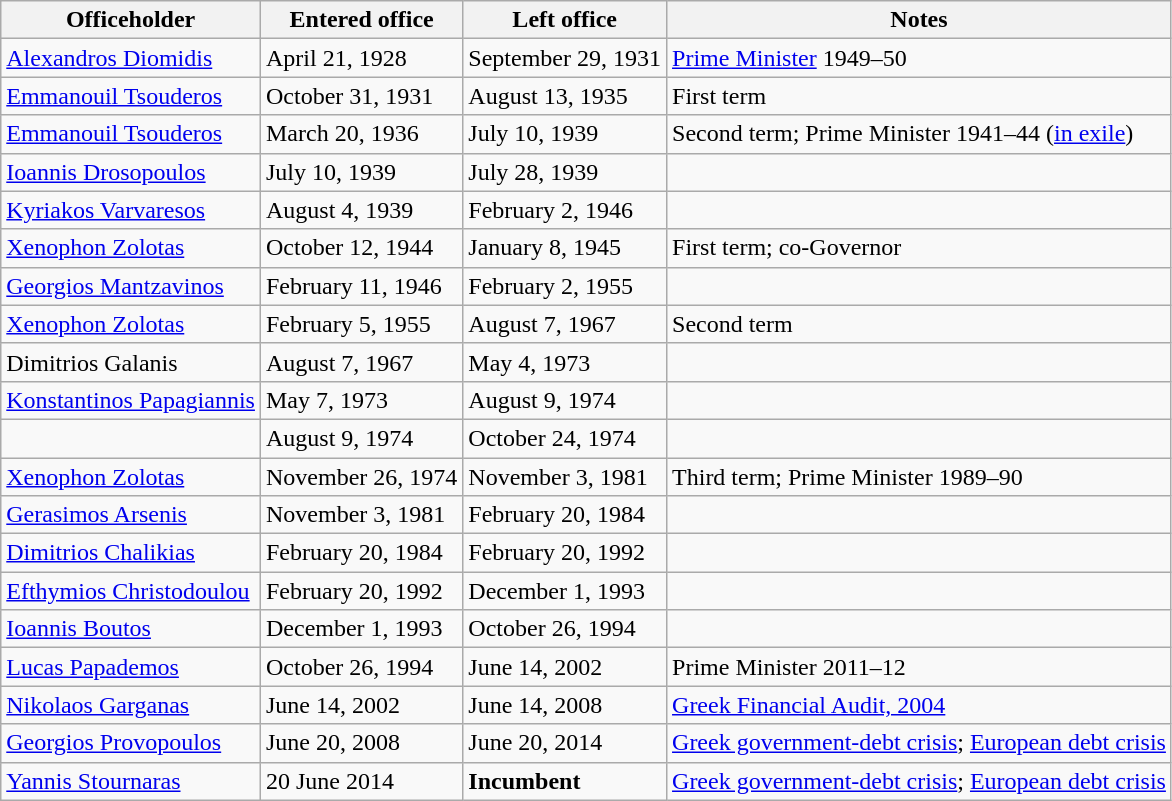<table class="wikitable">
<tr>
<th>Officeholder</th>
<th>Entered office</th>
<th>Left office</th>
<th>Notes</th>
</tr>
<tr>
<td><a href='#'>Alexandros Diomidis</a></td>
<td>April 21, 1928</td>
<td>September 29, 1931</td>
<td><a href='#'>Prime Minister</a> 1949–50</td>
</tr>
<tr>
<td><a href='#'>Emmanouil Tsouderos</a></td>
<td>October 31, 1931</td>
<td>August 13, 1935</td>
<td>First term</td>
</tr>
<tr>
<td><a href='#'>Emmanouil Tsouderos</a></td>
<td>March 20, 1936</td>
<td>July 10, 1939</td>
<td>Second term; Prime Minister 1941–44 (<a href='#'>in exile</a>)</td>
</tr>
<tr>
<td><a href='#'>Ioannis Drosopoulos</a></td>
<td>July 10, 1939</td>
<td>July 28, 1939</td>
<td></td>
</tr>
<tr>
<td><a href='#'>Kyriakos Varvaresos</a></td>
<td>August 4, 1939</td>
<td>February 2, 1946</td>
<td></td>
</tr>
<tr>
<td><a href='#'>Xenophon Zolotas</a></td>
<td>October 12, 1944</td>
<td>January 8, 1945</td>
<td>First term; co-Governor</td>
</tr>
<tr>
<td><a href='#'>Georgios Mantzavinos</a></td>
<td>February 11, 1946</td>
<td>February 2, 1955</td>
<td></td>
</tr>
<tr>
<td><a href='#'>Xenophon Zolotas</a></td>
<td>February 5, 1955</td>
<td>August 7, 1967</td>
<td>Second term</td>
</tr>
<tr>
<td>Dimitrios Galanis</td>
<td>August 7, 1967</td>
<td>May 4, 1973</td>
<td></td>
</tr>
<tr>
<td><a href='#'>Konstantinos Papagiannis</a></td>
<td>May 7, 1973</td>
<td>August 9, 1974</td>
<td></td>
</tr>
<tr>
<td></td>
<td>August 9, 1974</td>
<td>October 24, 1974</td>
<td></td>
</tr>
<tr>
<td><a href='#'>Xenophon Zolotas</a></td>
<td>November 26, 1974</td>
<td>November 3, 1981</td>
<td>Third term; Prime Minister 1989–90</td>
</tr>
<tr>
<td><a href='#'>Gerasimos Arsenis</a></td>
<td>November 3, 1981</td>
<td>February 20, 1984</td>
<td></td>
</tr>
<tr>
<td><a href='#'>Dimitrios Chalikias</a></td>
<td>February 20, 1984</td>
<td>February 20, 1992</td>
<td></td>
</tr>
<tr>
<td><a href='#'>Efthymios Christodoulou</a></td>
<td>February 20, 1992</td>
<td>December 1, 1993</td>
<td></td>
</tr>
<tr>
<td><a href='#'>Ioannis Boutos</a></td>
<td>December 1, 1993</td>
<td>October 26, 1994</td>
<td></td>
</tr>
<tr>
<td><a href='#'>Lucas Papademos</a></td>
<td>October 26, 1994</td>
<td>June 14, 2002</td>
<td>Prime Minister 2011–12</td>
</tr>
<tr>
<td><a href='#'>Nikolaos Garganas</a></td>
<td>June 14, 2002</td>
<td>June 14, 2008</td>
<td><a href='#'>Greek Financial Audit, 2004</a></td>
</tr>
<tr>
<td><a href='#'>Georgios Provopoulos</a></td>
<td>June 20, 2008</td>
<td>June 20, 2014</td>
<td><a href='#'>Greek government-debt crisis</a>; <a href='#'>European debt crisis</a></td>
</tr>
<tr>
<td><a href='#'>Yannis Stournaras</a></td>
<td>20 June 2014</td>
<td><strong>Incumbent</strong></td>
<td><a href='#'>Greek government-debt crisis</a>; <a href='#'>European debt crisis</a></td>
</tr>
</table>
